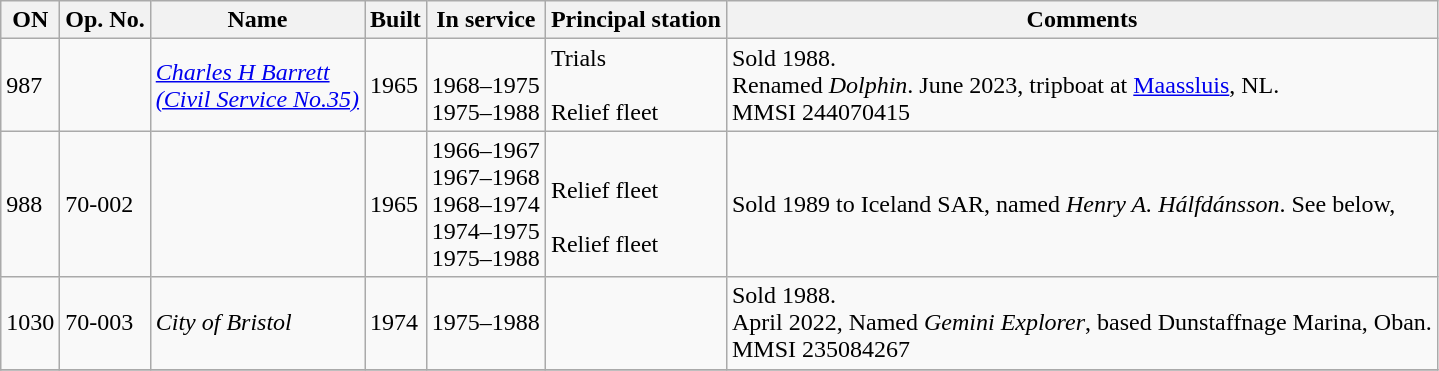<table class="wikitable">
<tr>
<th>ON</th>
<th>Op. No.</th>
<th>Name</th>
<th>Built</th>
<th>In service</th>
<th>Principal station</th>
<th>Comments</th>
</tr>
<tr>
<td>987</td>
<td></td>
<td><a href='#'><em>Charles H Barrett<br>(Civil Service No.35)</em></a></td>
<td>1965</td>
<td><br>1968–1975<br>1975–1988</td>
<td>Trials<br><br>Relief fleet</td>
<td>Sold 1988. <br>Renamed <em>Dolphin</em>. June 2023, tripboat at <a href='#'>Maassluis</a>, NL. <br>MMSI 244070415</td>
</tr>
<tr>
<td>988</td>
<td>70-002</td>
<td></td>
<td>1965</td>
<td>1966–1967<br>1967–1968<br>1968–1974<br>1974–1975<br>1975–1988</td>
<td><br>Relief fleet<br><br>Relief fleet<br></td>
<td>Sold 1989 to Iceland SAR, named <em>Henry A. Hálfdánsson</em>. See below,</td>
</tr>
<tr>
<td>1030</td>
<td>70-003</td>
<td><em>City of Bristol</em></td>
<td>1974</td>
<td>1975–1988</td>
<td></td>
<td>Sold 1988. <br>April 2022, Named <em>Gemini Explorer</em>, based Dunstaffnage Marina, Oban.<br> MMSI 235084267</td>
</tr>
<tr>
</tr>
</table>
